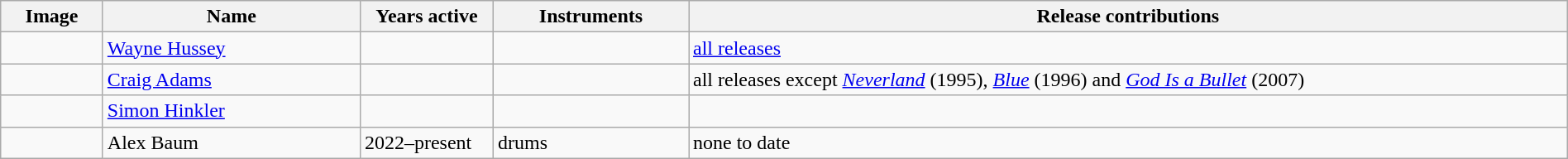<table class="wikitable" width="100%" border="1">
<tr>
<th width="75">Image</th>
<th width="200">Name</th>
<th width="100">Years active</th>
<th width="150">Instruments</th>
<th>Release contributions</th>
</tr>
<tr>
<td></td>
<td><a href='#'>Wayne Hussey</a></td>
<td></td>
<td></td>
<td><a href='#'>all releases</a></td>
</tr>
<tr>
<td></td>
<td><a href='#'>Craig Adams</a></td>
<td></td>
<td></td>
<td>all releases except <em><a href='#'>Neverland</a></em> (1995), <em><a href='#'>Blue</a></em> (1996) and <em><a href='#'>God Is a Bullet</a></em> (2007)</td>
</tr>
<tr>
<td></td>
<td><a href='#'>Simon Hinkler</a></td>
<td></td>
<td></td>
<td></td>
</tr>
<tr>
<td></td>
<td>Alex Baum</td>
<td>2022–present</td>
<td>drums</td>
<td>none to date</td>
</tr>
</table>
